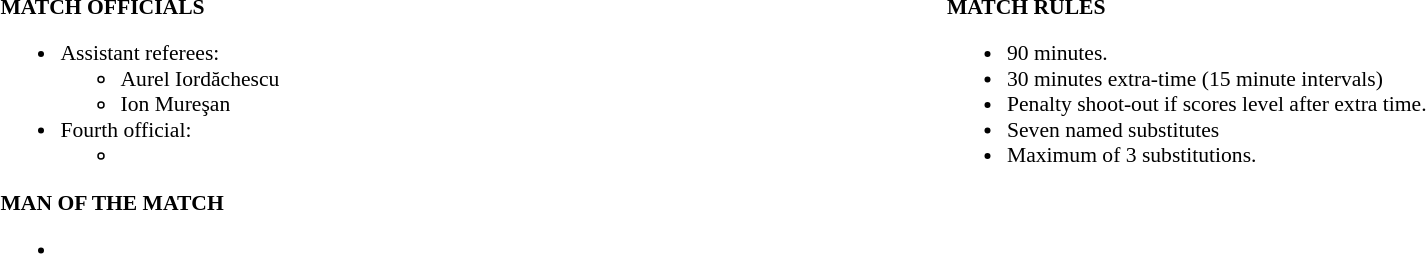<table width=100% style="font-size: 90%">
<tr>
<td width=50% valign=top><br><strong>MATCH OFFICIALS</strong><ul><li>Assistant referees:<ul><li>Aurel Iordăchescu</li><li>Ion Mureşan</li></ul></li><li>Fourth official:<ul><li></li></ul></li></ul><strong>MAN OF THE MATCH</strong><ul><li></li></ul></td>
<td width=50% valign=top><br><strong>MATCH RULES</strong><ul><li>90 minutes.</li><li>30 minutes extra-time (15 minute intervals)</li><li>Penalty shoot-out if scores level after extra time.</li><li>Seven named substitutes</li><li>Maximum of 3 substitutions.</li></ul></td>
</tr>
</table>
